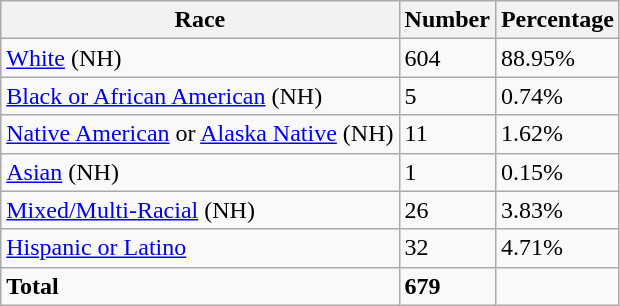<table class="wikitable">
<tr>
<th>Race</th>
<th>Number</th>
<th>Percentage</th>
</tr>
<tr>
<td><a href='#'>White</a> (NH)</td>
<td>604</td>
<td>88.95%</td>
</tr>
<tr>
<td><a href='#'>Black or African American</a> (NH)</td>
<td>5</td>
<td>0.74%</td>
</tr>
<tr>
<td><a href='#'>Native American</a> or <a href='#'>Alaska Native</a> (NH)</td>
<td>11</td>
<td>1.62%</td>
</tr>
<tr>
<td><a href='#'>Asian</a> (NH)</td>
<td>1</td>
<td>0.15%</td>
</tr>
<tr>
<td><a href='#'>Mixed/Multi-Racial</a> (NH)</td>
<td>26</td>
<td>3.83%</td>
</tr>
<tr>
<td><a href='#'>Hispanic or Latino</a></td>
<td>32</td>
<td>4.71%</td>
</tr>
<tr>
<td><strong>Total</strong></td>
<td><strong>679</strong></td>
<td></td>
</tr>
</table>
